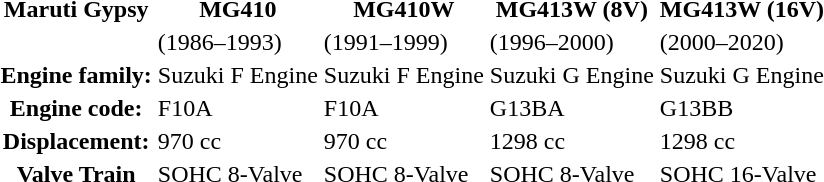<table>
<tr>
<th>Maruti Gypsy</th>
<th>MG410</th>
<th>MG410W</th>
<th>MG413W (8V)</th>
<th>MG413W (16V)</th>
</tr>
<tr>
<th></th>
<td>(1986–1993)</td>
<td>(1991–1999)</td>
<td>(1996–2000)</td>
<td>(2000–2020)</td>
</tr>
<tr>
<th>Engine family:</th>
<td>Suzuki F Engine</td>
<td>Suzuki F Engine</td>
<td>Suzuki G Engine</td>
<td>Suzuki G Engine</td>
</tr>
<tr>
<th>Engine code:</th>
<td>F10A</td>
<td>F10A</td>
<td>G13BA</td>
<td>G13BB</td>
</tr>
<tr>
<th>Displacement:</th>
<td>970 cc</td>
<td>970 cc</td>
<td>1298 cc</td>
<td>1298 cc</td>
</tr>
<tr>
<th>Valve Train</th>
<td>SOHC 8-Valve</td>
<td>SOHC 8-Valve</td>
<td>SOHC 8-Valve</td>
<td>SOHC 16-Valve</td>
</tr>
</table>
